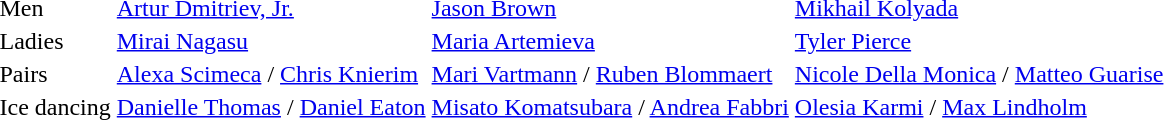<table>
<tr>
<td>Men</td>
<td> <a href='#'>Artur Dmitriev, Jr.</a></td>
<td> <a href='#'>Jason Brown</a></td>
<td> <a href='#'>Mikhail Kolyada</a></td>
</tr>
<tr>
<td>Ladies</td>
<td> <a href='#'>Mirai Nagasu</a></td>
<td> <a href='#'>Maria Artemieva</a></td>
<td> <a href='#'>Tyler Pierce</a></td>
</tr>
<tr>
<td>Pairs</td>
<td> <a href='#'>Alexa Scimeca</a> / <a href='#'>Chris Knierim</a></td>
<td> <a href='#'>Mari Vartmann</a> / <a href='#'>Ruben Blommaert</a></td>
<td> <a href='#'>Nicole Della Monica</a> / <a href='#'>Matteo Guarise</a></td>
</tr>
<tr>
<td>Ice dancing</td>
<td> <a href='#'>Danielle Thomas</a> / <a href='#'>Daniel Eaton</a></td>
<td> <a href='#'>Misato Komatsubara</a> / <a href='#'>Andrea Fabbri</a></td>
<td> <a href='#'>Olesia Karmi</a> / <a href='#'>Max Lindholm</a></td>
</tr>
</table>
